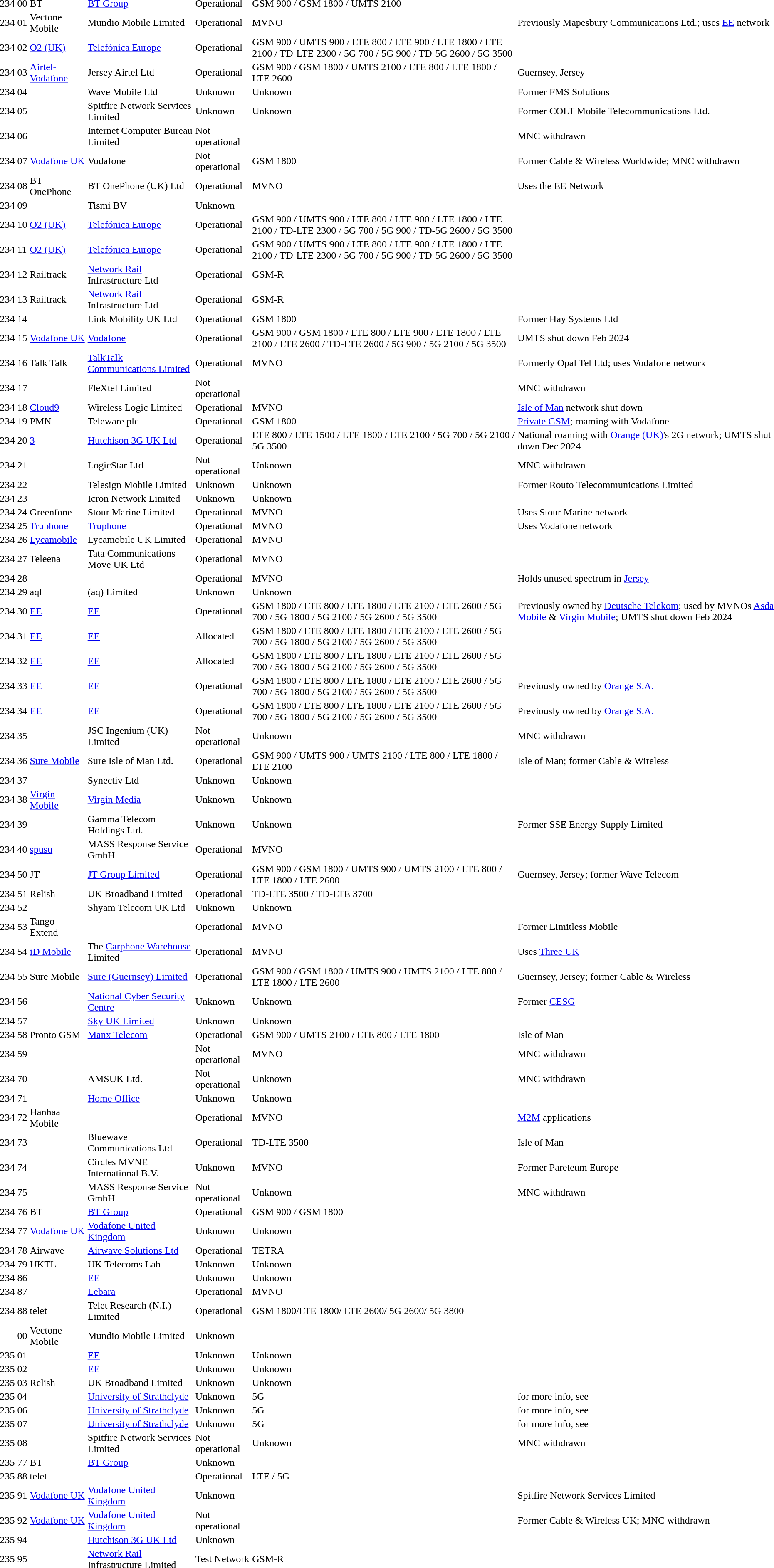<table>
<tr>
<td>234</td>
<td>00</td>
<td>BT</td>
<td><a href='#'>BT Group</a></td>
<td>Operational</td>
<td>GSM 900 / GSM 1800 / UMTS 2100</td>
<td></td>
</tr>
<tr>
<td>234</td>
<td>01</td>
<td>Vectone Mobile</td>
<td>Mundio Mobile Limited</td>
<td>Operational</td>
<td>MVNO</td>
<td>Previously Mapesbury Communications Ltd.; uses <a href='#'>EE</a> network</td>
</tr>
<tr>
<td>234</td>
<td>02</td>
<td><a href='#'>O2 (UK)</a></td>
<td><a href='#'>Telefónica Europe</a></td>
<td>Operational</td>
<td>GSM 900 / UMTS 900 / LTE 800 / LTE 900 / LTE 1800 / LTE 2100 / TD-LTE 2300 / 5G 700 / 5G 900 / TD-5G 2600 / 5G 3500</td>
<td></td>
</tr>
<tr>
<td>234</td>
<td>03</td>
<td><a href='#'>Airtel-Vodafone</a></td>
<td>Jersey Airtel Ltd</td>
<td>Operational</td>
<td>GSM 900 / GSM 1800 / UMTS 2100 / LTE 800 / LTE 1800 / LTE 2600</td>
<td>Guernsey, Jersey</td>
</tr>
<tr>
<td>234</td>
<td>04</td>
<td></td>
<td>Wave Mobile Ltd</td>
<td>Unknown</td>
<td>Unknown</td>
<td>Former FMS Solutions</td>
</tr>
<tr>
<td>234</td>
<td>05</td>
<td></td>
<td>Spitfire Network Services Limited</td>
<td>Unknown</td>
<td>Unknown</td>
<td>Former COLT Mobile Telecommunications Ltd.</td>
</tr>
<tr>
<td>234</td>
<td>06</td>
<td></td>
<td>Internet Computer Bureau Limited</td>
<td>Not operational</td>
<td></td>
<td>MNC withdrawn</td>
</tr>
<tr>
<td>234</td>
<td>07</td>
<td><a href='#'>Vodafone UK</a></td>
<td>Vodafone</td>
<td>Not operational</td>
<td>GSM 1800</td>
<td>Former Cable & Wireless Worldwide; MNC withdrawn</td>
</tr>
<tr>
<td>234</td>
<td>08</td>
<td>BT OnePhone</td>
<td>BT OnePhone (UK) Ltd</td>
<td>Operational</td>
<td>MVNO</td>
<td>Uses the EE Network</td>
</tr>
<tr>
<td>234</td>
<td>09</td>
<td></td>
<td>Tismi BV</td>
<td>Unknown</td>
<td></td>
<td></td>
</tr>
<tr>
<td>234</td>
<td>10</td>
<td><a href='#'>O2 (UK)</a></td>
<td><a href='#'>Telefónica Europe</a></td>
<td>Operational</td>
<td>GSM 900 / UMTS 900 / LTE 800 / LTE 900 / LTE 1800 / LTE 2100 / TD-LTE 2300 / 5G 700 / 5G 900 / TD-5G 2600 / 5G 3500</td>
<td></td>
</tr>
<tr>
<td>234</td>
<td>11</td>
<td><a href='#'>O2 (UK)</a></td>
<td><a href='#'>Telefónica Europe</a></td>
<td>Operational</td>
<td>GSM 900 / UMTS 900 / LTE 800 / LTE 900 / LTE 1800 / LTE 2100 / TD-LTE 2300 / 5G 700 / 5G 900 / TD-5G 2600 / 5G 3500</td>
<td></td>
</tr>
<tr>
<td>234</td>
<td>12</td>
<td>Railtrack</td>
<td><a href='#'>Network Rail</a> Infrastructure Ltd</td>
<td>Operational</td>
<td>GSM-R</td>
<td></td>
</tr>
<tr>
<td>234</td>
<td>13</td>
<td>Railtrack</td>
<td><a href='#'>Network Rail</a> Infrastructure Ltd</td>
<td>Operational</td>
<td>GSM-R</td>
<td></td>
</tr>
<tr>
<td>234</td>
<td>14</td>
<td></td>
<td>Link Mobility UK Ltd</td>
<td>Operational</td>
<td>GSM 1800</td>
<td>Former Hay Systems Ltd</td>
</tr>
<tr>
<td>234</td>
<td>15</td>
<td><a href='#'>Vodafone UK</a></td>
<td><a href='#'>Vodafone</a></td>
<td>Operational</td>
<td>GSM 900 / GSM 1800 / LTE 800 / LTE 900 / LTE 1800 / LTE 2100 / LTE 2600 / TD-LTE 2600 / 5G 900 / 5G 2100 / 5G 3500</td>
<td> UMTS shut down Feb 2024</td>
</tr>
<tr>
<td>234</td>
<td>16</td>
<td>Talk Talk</td>
<td><a href='#'>TalkTalk Communications Limited</a></td>
<td>Operational</td>
<td>MVNO</td>
<td>Formerly Opal Tel Ltd; uses Vodafone network</td>
</tr>
<tr>
<td>234</td>
<td>17</td>
<td></td>
<td>FleXtel Limited</td>
<td>Not operational</td>
<td></td>
<td>MNC withdrawn</td>
</tr>
<tr>
<td>234</td>
<td>18</td>
<td><a href='#'>Cloud9</a></td>
<td>Wireless Logic Limited</td>
<td>Operational</td>
<td>MVNO</td>
<td><a href='#'>Isle of Man</a> network shut down</td>
</tr>
<tr>
<td>234</td>
<td>19</td>
<td>PMN</td>
<td>Teleware plc</td>
<td>Operational</td>
<td>GSM 1800</td>
<td><a href='#'>Private GSM</a>; roaming with Vodafone</td>
</tr>
<tr>
<td>234</td>
<td>20</td>
<td><a href='#'>3</a></td>
<td><a href='#'>Hutchison 3G UK Ltd</a></td>
<td>Operational</td>
<td>LTE 800 / LTE 1500 / LTE 1800 / LTE 2100 / 5G 700 / 5G 2100 / 5G 3500</td>
<td>National roaming with <a href='#'>Orange (UK)</a>'s 2G network; UMTS shut down Dec 2024</td>
</tr>
<tr>
<td>234</td>
<td>21</td>
<td></td>
<td>LogicStar Ltd</td>
<td>Not operational</td>
<td>Unknown</td>
<td>MNC withdrawn</td>
</tr>
<tr>
<td>234</td>
<td>22</td>
<td></td>
<td>Telesign Mobile Limited</td>
<td>Unknown</td>
<td>Unknown</td>
<td>Former Routo Telecommunications Limited</td>
</tr>
<tr>
<td>234</td>
<td>23</td>
<td></td>
<td>Icron Network Limited</td>
<td>Unknown</td>
<td>Unknown</td>
<td></td>
</tr>
<tr>
<td>234</td>
<td>24</td>
<td>Greenfone</td>
<td>Stour Marine Limited</td>
<td>Operational</td>
<td>MVNO</td>
<td>Uses Stour Marine network</td>
</tr>
<tr>
<td>234</td>
<td>25</td>
<td><a href='#'>Truphone</a></td>
<td><a href='#'>Truphone</a></td>
<td>Operational</td>
<td>MVNO</td>
<td>Uses Vodafone network</td>
</tr>
<tr>
<td>234</td>
<td>26</td>
<td><a href='#'>Lycamobile</a></td>
<td>Lycamobile UK Limited</td>
<td>Operational</td>
<td>MVNO</td>
<td></td>
</tr>
<tr>
<td>234</td>
<td>27</td>
<td>Teleena</td>
<td>Tata Communications Move UK Ltd</td>
<td>Operational</td>
<td>MVNO</td>
<td></td>
</tr>
<tr>
<td>234</td>
<td>28</td>
<td></td>
<td></td>
<td>Operational</td>
<td>MVNO</td>
<td>Holds unused spectrum in <a href='#'>Jersey</a></td>
</tr>
<tr>
<td>234</td>
<td>29</td>
<td>aql</td>
<td>(aq) Limited</td>
<td>Unknown</td>
<td>Unknown</td>
<td></td>
</tr>
<tr>
<td>234</td>
<td>30</td>
<td><a href='#'>EE</a></td>
<td><a href='#'>EE</a></td>
<td>Operational</td>
<td>GSM 1800 / LTE 800 / LTE 1800 / LTE 2100 / LTE 2600 / 5G 700 / 5G 1800 / 5G 2100 / 5G 2600 / 5G 3500</td>
<td>Previously owned by <a href='#'>Deutsche Telekom</a>; used by MVNOs <a href='#'>Asda Mobile</a> & <a href='#'>Virgin Mobile</a>; UMTS shut down Feb 2024</td>
</tr>
<tr>
<td>234</td>
<td>31</td>
<td><a href='#'>EE</a></td>
<td><a href='#'>EE</a></td>
<td>Allocated</td>
<td>GSM 1800 / LTE 800 / LTE 1800 / LTE 2100 / LTE 2600 / 5G 700 / 5G 1800 / 5G 2100 / 5G 2600 / 5G 3500</td>
<td></td>
</tr>
<tr>
<td>234</td>
<td>32</td>
<td><a href='#'>EE</a></td>
<td><a href='#'>EE</a></td>
<td>Allocated</td>
<td>GSM 1800 / LTE 800 / LTE 1800 / LTE 2100 / LTE 2600 / 5G 700 / 5G 1800 / 5G 2100 / 5G 2600 / 5G 3500</td>
<td></td>
</tr>
<tr>
<td>234</td>
<td>33</td>
<td><a href='#'>EE</a></td>
<td><a href='#'>EE</a></td>
<td>Operational</td>
<td>GSM 1800 / LTE 800 / LTE 1800 / LTE 2100 / LTE 2600 / 5G 700 / 5G 1800 / 5G 2100 / 5G 2600 / 5G 3500</td>
<td>Previously owned by <a href='#'>Orange S.A.</a></td>
</tr>
<tr>
<td>234</td>
<td>34</td>
<td><a href='#'>EE</a></td>
<td><a href='#'>EE</a></td>
<td>Operational</td>
<td>GSM 1800 / LTE 800 / LTE 1800 / LTE 2100 / LTE 2600 / 5G 700 / 5G 1800 / 5G 2100 / 5G 2600 / 5G 3500</td>
<td>Previously owned by <a href='#'>Orange S.A.</a></td>
</tr>
<tr>
<td>234</td>
<td>35</td>
<td></td>
<td>JSC Ingenium (UK) Limited</td>
<td>Not operational</td>
<td>Unknown</td>
<td>MNC withdrawn</td>
</tr>
<tr>
<td>234</td>
<td>36</td>
<td><a href='#'>Sure Mobile</a></td>
<td>Sure Isle of Man Ltd.</td>
<td>Operational</td>
<td>GSM 900 / UMTS 900 / UMTS 2100 / LTE 800 / LTE 1800 / LTE 2100</td>
<td>Isle of Man; former Cable & Wireless </td>
</tr>
<tr>
<td>234</td>
<td>37</td>
<td></td>
<td>Synectiv Ltd</td>
<td>Unknown</td>
<td>Unknown</td>
<td></td>
</tr>
<tr>
<td>234</td>
<td>38</td>
<td><a href='#'>Virgin Mobile</a></td>
<td><a href='#'>Virgin Media</a></td>
<td>Unknown</td>
<td>Unknown</td>
<td></td>
</tr>
<tr>
<td>234</td>
<td>39</td>
<td></td>
<td>Gamma Telecom Holdings Ltd.</td>
<td>Unknown</td>
<td>Unknown</td>
<td>Former SSE Energy Supply Limited</td>
</tr>
<tr>
<td>234</td>
<td>40</td>
<td><a href='#'>spusu</a></td>
<td>MASS Response Service GmbH</td>
<td>Operational</td>
<td>MVNO</td>
<td></td>
</tr>
<tr>
<td>234</td>
<td>50</td>
<td>JT</td>
<td><a href='#'>JT Group Limited</a></td>
<td>Operational</td>
<td>GSM 900 / GSM 1800 / UMTS 900 / UMTS 2100 / LTE 800 / LTE 1800 / LTE 2600</td>
<td>Guernsey, Jersey; former Wave Telecom</td>
</tr>
<tr>
<td>234</td>
<td>51</td>
<td>Relish</td>
<td>UK Broadband Limited</td>
<td>Operational</td>
<td>TD-LTE 3500 / TD-LTE 3700</td>
<td></td>
</tr>
<tr>
<td>234</td>
<td>52</td>
<td></td>
<td>Shyam Telecom UK Ltd</td>
<td>Unknown</td>
<td>Unknown</td>
<td></td>
</tr>
<tr>
<td>234</td>
<td>53</td>
<td>Tango Extend</td>
<td></td>
<td>Operational</td>
<td>MVNO</td>
<td>Former Limitless Mobile</td>
</tr>
<tr>
<td>234</td>
<td>54</td>
<td><a href='#'>iD Mobile</a></td>
<td>The <a href='#'>Carphone Warehouse</a> Limited</td>
<td>Operational</td>
<td>MVNO</td>
<td>Uses <a href='#'>Three UK</a></td>
</tr>
<tr>
<td>234</td>
<td>55</td>
<td>Sure Mobile</td>
<td><a href='#'>Sure (Guernsey) Limited</a></td>
<td>Operational</td>
<td>GSM 900 / GSM 1800 / UMTS 900 / UMTS 2100 / LTE 800 / LTE 1800 / LTE 2600</td>
<td>Guernsey, Jersey; former Cable & Wireless </td>
</tr>
<tr>
<td>234</td>
<td>56</td>
<td></td>
<td><a href='#'>National Cyber Security Centre</a></td>
<td>Unknown</td>
<td>Unknown</td>
<td>Former <a href='#'>CESG</a></td>
</tr>
<tr>
<td>234</td>
<td>57</td>
<td></td>
<td><a href='#'>Sky UK Limited</a></td>
<td>Unknown</td>
<td>Unknown</td>
<td></td>
</tr>
<tr>
<td>234</td>
<td>58</td>
<td>Pronto GSM</td>
<td><a href='#'>Manx Telecom</a></td>
<td>Operational</td>
<td>GSM 900 / UMTS 2100 / LTE 800 / LTE 1800</td>
<td>Isle of Man</td>
</tr>
<tr>
<td>234</td>
<td>59</td>
<td></td>
<td></td>
<td>Not operational</td>
<td>MVNO</td>
<td> MNC withdrawn</td>
</tr>
<tr>
<td>234</td>
<td>70</td>
<td></td>
<td>AMSUK Ltd.</td>
<td>Not operational</td>
<td>Unknown</td>
<td> MNC withdrawn</td>
</tr>
<tr>
<td>234</td>
<td>71</td>
<td></td>
<td><a href='#'>Home Office</a></td>
<td>Unknown</td>
<td>Unknown</td>
<td></td>
</tr>
<tr>
<td>234</td>
<td>72</td>
<td>Hanhaa Mobile</td>
<td></td>
<td>Operational</td>
<td>MVNO</td>
<td><a href='#'>M2M</a> applications</td>
</tr>
<tr>
<td>234</td>
<td>73</td>
<td></td>
<td>Bluewave Communications Ltd</td>
<td>Operational</td>
<td>TD-LTE 3500</td>
<td>Isle of Man</td>
</tr>
<tr>
<td>234</td>
<td>74</td>
<td></td>
<td>Circles MVNE International B.V.</td>
<td>Unknown</td>
<td>MVNO</td>
<td>Former Pareteum Europe</td>
</tr>
<tr>
<td>234</td>
<td>75</td>
<td></td>
<td>MASS Response Service GmbH</td>
<td>Not operational</td>
<td>Unknown</td>
<td>MNC withdrawn</td>
</tr>
<tr>
<td>234</td>
<td>76</td>
<td>BT</td>
<td><a href='#'>BT Group</a></td>
<td>Operational</td>
<td>GSM 900 / GSM 1800</td>
<td></td>
</tr>
<tr>
<td>234</td>
<td>77</td>
<td><a href='#'>Vodafone UK</a></td>
<td><a href='#'>Vodafone United Kingdom</a></td>
<td>Unknown</td>
<td>Unknown</td>
<td></td>
</tr>
<tr>
<td>234</td>
<td>78</td>
<td>Airwave</td>
<td><a href='#'>Airwave Solutions Ltd</a></td>
<td>Operational</td>
<td>TETRA</td>
<td></td>
</tr>
<tr>
<td>234</td>
<td>79</td>
<td>UKTL</td>
<td>UK Telecoms Lab</td>
<td>Unknown</td>
<td>Unknown</td>
<td></td>
</tr>
<tr>
<td>234</td>
<td>86</td>
<td></td>
<td><a href='#'>EE</a></td>
<td>Unknown</td>
<td>Unknown</td>
<td></td>
</tr>
<tr>
<td>234</td>
<td>87</td>
<td></td>
<td><a href='#'>Lebara</a></td>
<td>Operational</td>
<td>MVNO</td>
<td></td>
</tr>
<tr>
<td>234</td>
<td>88</td>
<td>telet</td>
<td>Telet Research (N.I.) Limited</td>
<td>Operational</td>
<td>GSM 1800/LTE 1800/ LTE 2600/ 5G 2600/ 5G 3800</td>
<td></td>
</tr>
<tr>
<td></td>
<td>00</td>
<td>Vectone Mobile</td>
<td>Mundio Mobile Limited</td>
<td>Unknown</td>
<td></td>
<td></td>
</tr>
<tr>
<td>235</td>
<td>01</td>
<td></td>
<td><a href='#'>EE</a></td>
<td>Unknown</td>
<td>Unknown</td>
<td></td>
</tr>
<tr>
<td>235</td>
<td>02</td>
<td></td>
<td><a href='#'>EE</a></td>
<td>Unknown</td>
<td>Unknown</td>
<td></td>
</tr>
<tr>
<td>235</td>
<td>03</td>
<td>Relish</td>
<td>UK Broadband Limited</td>
<td>Unknown</td>
<td>Unknown</td>
<td></td>
</tr>
<tr>
<td>235</td>
<td>04</td>
<td></td>
<td><a href='#'>University of Strathclyde</a></td>
<td>Unknown</td>
<td>5G</td>
<td>for more info, see  </td>
</tr>
<tr>
<td>235</td>
<td>06</td>
<td></td>
<td><a href='#'>University of Strathclyde</a></td>
<td>Unknown</td>
<td>5G</td>
<td>for more info, see  </td>
</tr>
<tr>
<td>235</td>
<td>07</td>
<td></td>
<td><a href='#'>University of Strathclyde</a></td>
<td>Unknown</td>
<td>5G</td>
<td>for more info, see  </td>
</tr>
<tr>
<td>235</td>
<td>08</td>
<td></td>
<td>Spitfire Network Services Limited</td>
<td>Not operational</td>
<td>Unknown</td>
<td> MNC withdrawn</td>
</tr>
<tr>
<td>235</td>
<td>77</td>
<td>BT</td>
<td><a href='#'>BT Group</a></td>
<td>Unknown</td>
<td></td>
<td></td>
</tr>
<tr>
<td>235</td>
<td>88</td>
<td>telet</td>
<td></td>
<td>Operational</td>
<td>LTE / 5G</td>
<td></td>
</tr>
<tr>
<td>235</td>
<td>91</td>
<td><a href='#'>Vodafone UK</a></td>
<td><a href='#'>Vodafone United Kingdom</a></td>
<td>Unknown</td>
<td></td>
<td>Spitfire Network Services Limited</td>
</tr>
<tr>
<td>235</td>
<td>92</td>
<td><a href='#'>Vodafone UK</a></td>
<td><a href='#'>Vodafone United Kingdom</a></td>
<td>Not operational</td>
<td></td>
<td>Former Cable & Wireless UK; MNC withdrawn</td>
</tr>
<tr>
<td>235</td>
<td>94</td>
<td></td>
<td><a href='#'>Hutchison 3G UK Ltd</a></td>
<td>Unknown</td>
<td></td>
<td></td>
</tr>
<tr>
<td>235</td>
<td>95</td>
<td></td>
<td><a href='#'>Network Rail</a> Infrastructure Limited</td>
<td>Test Network</td>
<td>GSM-R</td>
<td></td>
</tr>
</table>
